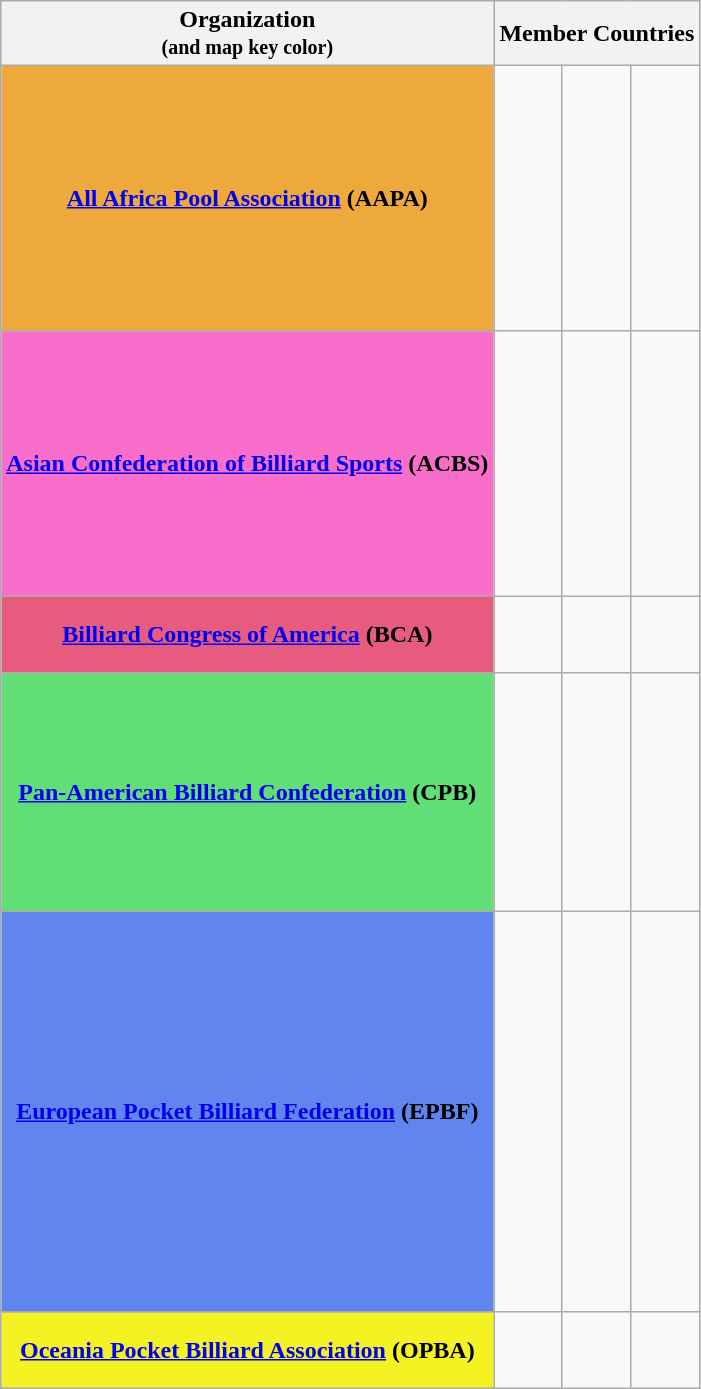<table class="wikitable">
<tr>
<th>Organization<br><small>(and map key color)</small></th>
<th colspan="3">Member Countries</th>
</tr>
<tr>
<th style="background-color: #eda93c;"><a href='#'>All Africa Pool Association</a> (AAPA)</th>
<td style="padding: 1em; vertical-align: top;"><br><br><br><br><br><br><br><br></td>
<td style="padding: 1em; vertical-align: top;"><br><br><br><br><br><br><br><br></td>
<td style="padding: 1em; vertical-align: top;"><br><br><br><br></td>
</tr>
<tr>
<th style="background-color: #f96ecb;"><a href='#'>Asian Confederation of Billiard Sports</a> (ACBS)</th>
<td style="padding: 1em; vertical-align: top;"><br><br><br><br><br><br><br><br></td>
<td style="padding: 1em; vertical-align: top;"><br><br><br><br><br><br><br><br></td>
<td style="padding: 1em; vertical-align: top;"><br><br><br><br><br><br><br></td>
</tr>
<tr>
<th rowspan="1" style="background-color: #e75c7e;"><a href='#'>Billiard Congress of America</a> (BCA)</th>
<td style="padding: 1em; vertical-align: top;"><br></td>
<td style="padding: 1em; vertical-align: top;"><br></td>
<td style="padding: 1em; vertical-align: top;"></td>
</tr>
<tr>
<th rowspan="1" style="background-color: #61de76;"><a href='#'>Pan-American Billiard Confederation</a> (CPB)</th>
<td style="padding: 1em; vertical-align: top;"><br><br><br><br><br><br><br></td>
<td style="padding: 1em; vertical-align: top;"><br><br><br><br><br><br><br></td>
<td style="padding: 1em; vertical-align: top;"><br><br><br><br><br><br></td>
</tr>
<tr>
<th rowspan="1" style="background-color: #6085ef;"><a href='#'>European Pocket Billiard Federation</a> (EPBF)</th>
<td style="padding: 1em; vertical-align: top;"><br><br><br><br><br><br><br><br><br><br><br><br><br></td>
<td style="padding: 1em; vertical-align: top;"><br><br><br><br><br><br><br><br><br><br><br><br><br></td>
<td style="padding: 1em; vertical-align: top;"><br><br><br><br><br><br><br><br><br><br><br></td>
</tr>
<tr>
<th style="background-color: #f4f223;"><a href='#'>Oceania Pocket Billiard Association</a> (OPBA)</th>
<td style="padding: 1em; vertical-align: top;"><br></td>
<td style="padding: 1em; vertical-align: top;"><br></td>
<td style="padding: 1em; vertical-align: top;"><br></td>
</tr>
</table>
